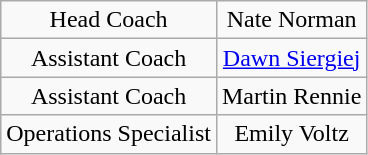<table class="wikitable" style="text-align: center;">
<tr>
<td>Head Coach</td>
<td>Nate Norman</td>
</tr>
<tr>
<td>Assistant Coach</td>
<td><a href='#'>Dawn Siergiej</a></td>
</tr>
<tr>
<td>Assistant Coach</td>
<td>Martin Rennie</td>
</tr>
<tr>
<td>Operations Specialist</td>
<td>Emily Voltz</td>
</tr>
</table>
